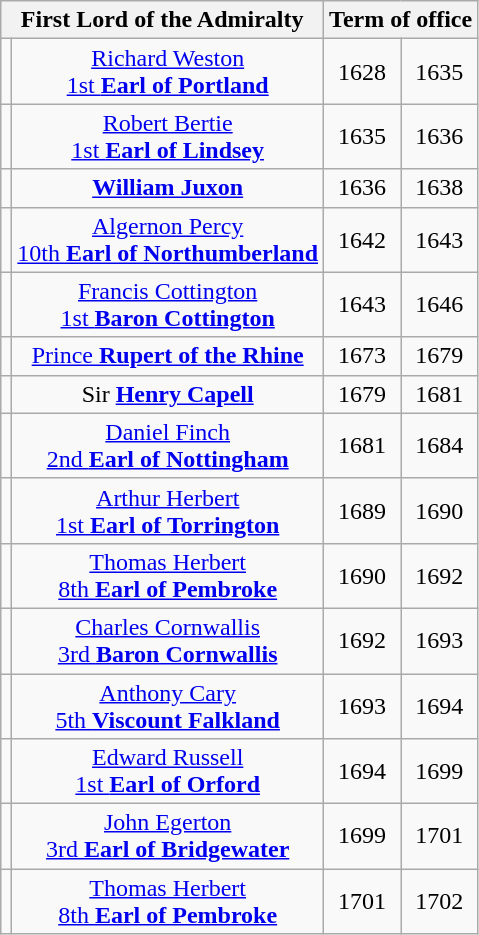<table class="wikitable mw-collapsible" style="text-align:Center">
<tr>
<th colspan=2>First Lord of the Admiralty</th>
<th colspan=2>Term of office</th>
</tr>
<tr style="height:1em">
<td></td>
<td><a href='#'>Richard Weston<br>1st <strong>Earl of Portland</strong></a></td>
<td>1628</td>
<td>1635</td>
</tr>
<tr style="height:1em">
<td></td>
<td><a href='#'>Robert Bertie<br>1st <strong>Earl of Lindsey</strong></a></td>
<td>1635</td>
<td>1636</td>
</tr>
<tr style="height:1em">
<td></td>
<td><strong><a href='#'>William Juxon</a></strong><br></td>
<td>1636</td>
<td>1638</td>
</tr>
<tr style="height:1em">
<td></td>
<td><a href='#'>Algernon Percy<br>10th <strong>Earl of Northumberland</strong></a></td>
<td>1642</td>
<td>1643</td>
</tr>
<tr style="height:1em">
<td></td>
<td><a href='#'>Francis Cottington<br>1st <strong>Baron Cottington</strong></a></td>
<td>1643</td>
<td>1646</td>
</tr>
<tr style="height:1em">
<td></td>
<td><a href='#'>Prince <strong>Rupert of the Rhine</strong></a></td>
<td>1673</td>
<td>1679</td>
</tr>
<tr style="height:1em">
<td></td>
<td>Sir <a href='#'><strong>Henry Capell</strong></a><br></td>
<td>1679</td>
<td>1681</td>
</tr>
<tr style="height:1em">
<td></td>
<td><a href='#'>Daniel Finch<br>2nd <strong>Earl of Nottingham</strong></a></td>
<td>1681</td>
<td>1684</td>
</tr>
<tr style="height:1em">
<td></td>
<td><a href='#'>Arthur Herbert<br>1st <strong>Earl of Torrington</strong></a></td>
<td>1689</td>
<td>1690</td>
</tr>
<tr style="height:1em">
<td></td>
<td><a href='#'>Thomas Herbert<br>8th <strong>Earl of Pembroke</strong></a></td>
<td>1690</td>
<td>1692</td>
</tr>
<tr style="height:1em">
<td></td>
<td><a href='#'>Charles Cornwallis<br>3rd <strong>Baron Cornwallis</strong></a></td>
<td>1692</td>
<td>1693</td>
</tr>
<tr style="height:1em">
<td></td>
<td><a href='#'>Anthony Cary<br>5th <strong>Viscount Falkland</strong></a></td>
<td>1693</td>
<td>1694</td>
</tr>
<tr style="height:1em">
<td></td>
<td><a href='#'>Edward Russell<br>1st <strong>Earl of Orford</strong></a></td>
<td>1694</td>
<td>1699</td>
</tr>
<tr style="height:1em">
<td></td>
<td><a href='#'>John Egerton<br>3rd <strong>Earl of Bridgewater</strong></a></td>
<td>1699</td>
<td>1701</td>
</tr>
<tr style="height:1em">
<td></td>
<td><a href='#'>Thomas Herbert<br>8th <strong>Earl of Pembroke</strong></a></td>
<td>1701</td>
<td>1702</td>
</tr>
</table>
